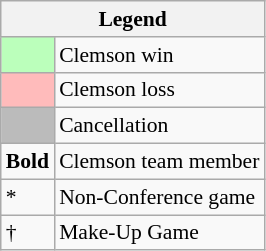<table class="wikitable" style="font-size:90%">
<tr>
<th colspan=2>Legend</th>
</tr>
<tr>
<td style="background:#bfb;"> </td>
<td>Clemson win</td>
</tr>
<tr>
<td style="background:#fbb;"> </td>
<td>Clemson loss</td>
</tr>
<tr>
<td style="background:#bbb;"> </td>
<td>Cancellation</td>
</tr>
<tr>
<td><strong>Bold</strong></td>
<td>Clemson team member</td>
</tr>
<tr>
<td>*</td>
<td>Non-Conference game</td>
</tr>
<tr>
<td>†</td>
<td>Make-Up Game</td>
</tr>
</table>
